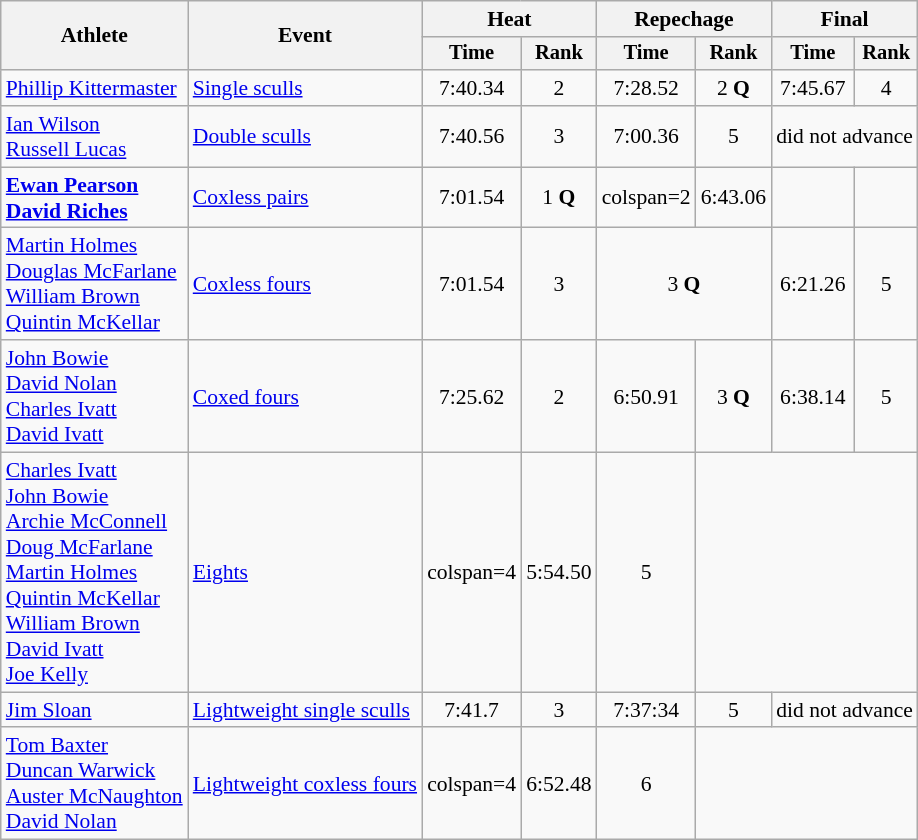<table class="wikitable" style="font-size:90%">
<tr>
<th rowspan="2">Athlete</th>
<th rowspan="2">Event</th>
<th colspan="2">Heat</th>
<th colspan="2">Repechage</th>
<th colspan="2">Final</th>
</tr>
<tr style="font-size:95%">
<th>Time</th>
<th>Rank</th>
<th>Time</th>
<th>Rank</th>
<th>Time</th>
<th>Rank</th>
</tr>
<tr align=center>
<td align=left><a href='#'>Phillip Kittermaster</a></td>
<td align=left><a href='#'>Single sculls</a></td>
<td>7:40.34</td>
<td>2</td>
<td>7:28.52</td>
<td>2 <strong>Q</strong></td>
<td>7:45.67</td>
<td>4</td>
</tr>
<tr align=center>
<td align=left><a href='#'>Ian Wilson</a><br><a href='#'>Russell Lucas</a></td>
<td align=left><a href='#'>Double sculls</a></td>
<td>7:40.56</td>
<td>3</td>
<td>7:00.36</td>
<td>5</td>
<td colspan=2>did not advance</td>
</tr>
<tr align=center>
<td align=left><strong><a href='#'>Ewan Pearson</a></strong><br><strong><a href='#'>David Riches</a></strong></td>
<td align=left><a href='#'>Coxless pairs</a></td>
<td>7:01.54</td>
<td>1 <strong>Q</strong></td>
<td>colspan=2 </td>
<td>6:43.06</td>
<td></td>
</tr>
<tr align=center>
<td align=left><a href='#'>Martin Holmes</a><br><a href='#'>Douglas McFarlane</a><br><a href='#'>William Brown</a><br><a href='#'>Quintin McKellar</a></td>
<td align=left><a href='#'>Coxless fours</a></td>
<td>7:01.54</td>
<td>3</td>
<td colspan=2>3 <strong>Q</strong></td>
<td>6:21.26</td>
<td>5</td>
</tr>
<tr align=center>
<td align=left><a href='#'>John Bowie</a><br><a href='#'>David Nolan</a><br><a href='#'>Charles Ivatt</a><br><a href='#'>David Ivatt</a></td>
<td align=left><a href='#'>Coxed fours</a></td>
<td>7:25.62</td>
<td>2</td>
<td>6:50.91</td>
<td>3 <strong>Q</strong></td>
<td>6:38.14</td>
<td>5</td>
</tr>
<tr align=center>
<td align=left><a href='#'>Charles Ivatt</a><br><a href='#'>John Bowie</a><br><a href='#'>Archie McConnell</a><br><a href='#'>Doug McFarlane</a><br><a href='#'>Martin Holmes</a><br><a href='#'>Quintin McKellar</a><br><a href='#'>William Brown</a><br><a href='#'>David Ivatt</a><br><a href='#'>Joe Kelly</a></td>
<td align=left><a href='#'>Eights</a></td>
<td>colspan=4 </td>
<td>5:54.50</td>
<td>5</td>
</tr>
<tr align=center>
<td align=left><a href='#'>Jim Sloan</a></td>
<td align=left><a href='#'>Lightweight single sculls</a></td>
<td>7:41.7</td>
<td>3</td>
<td>7:37:34</td>
<td>5</td>
<td colspan=2>did not advance</td>
</tr>
<tr align=center>
<td align=left><a href='#'>Tom Baxter</a><br><a href='#'>Duncan Warwick</a><br><a href='#'>Auster McNaughton</a><br><a href='#'>David Nolan</a></td>
<td align=left><a href='#'>Lightweight coxless fours</a></td>
<td>colspan=4 </td>
<td>6:52.48</td>
<td>6</td>
</tr>
</table>
